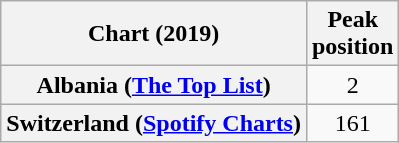<table class="wikitable sortable plainrowheaders" style="text-align:center">
<tr>
<th scope="col">Chart (2019)</th>
<th scope="col">Peak<br>position</th>
</tr>
<tr>
<th scope="row">Albania (<a href='#'>The Top List</a>)</th>
<td>2</td>
</tr>
<tr>
<th scope="row">Switzerland (<a href='#'>Spotify Charts</a>)</th>
<td>161</td>
</tr>
</table>
